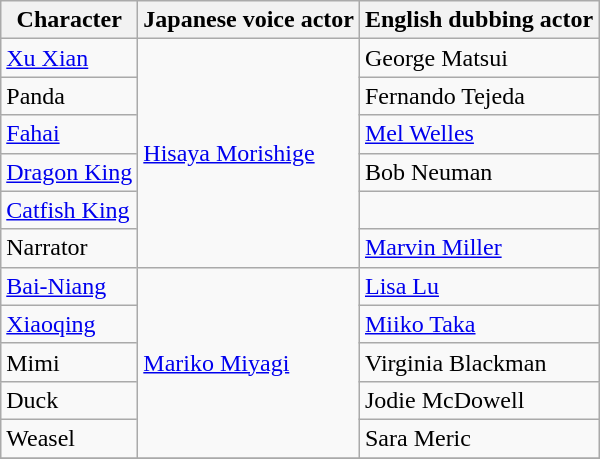<table class="wikitable">
<tr>
<th>Character</th>
<th>Japanese voice actor</th>
<th>English dubbing actor</th>
</tr>
<tr>
<td><a href='#'>Xu Xian</a></td>
<td rowspan="6"><a href='#'>Hisaya Morishige</a></td>
<td>George Matsui</td>
</tr>
<tr>
<td>Panda</td>
<td>Fernando Tejeda</td>
</tr>
<tr>
<td><a href='#'>Fahai</a></td>
<td><a href='#'>Mel Welles</a></td>
</tr>
<tr>
<td><a href='#'>Dragon King</a></td>
<td>Bob Neuman</td>
</tr>
<tr>
<td><a href='#'>Catfish King</a></td>
<td></td>
</tr>
<tr>
<td>Narrator</td>
<td><a href='#'>Marvin Miller</a></td>
</tr>
<tr>
<td><a href='#'>Bai-Niang</a></td>
<td rowspan="5"><a href='#'>Mariko Miyagi</a></td>
<td><a href='#'>Lisa Lu</a></td>
</tr>
<tr>
<td><a href='#'>Xiaoqing</a></td>
<td><a href='#'>Miiko Taka</a></td>
</tr>
<tr>
<td>Mimi</td>
<td>Virginia Blackman</td>
</tr>
<tr>
<td>Duck</td>
<td>Jodie McDowell</td>
</tr>
<tr>
<td>Weasel</td>
<td>Sara Meric</td>
</tr>
<tr>
</tr>
</table>
